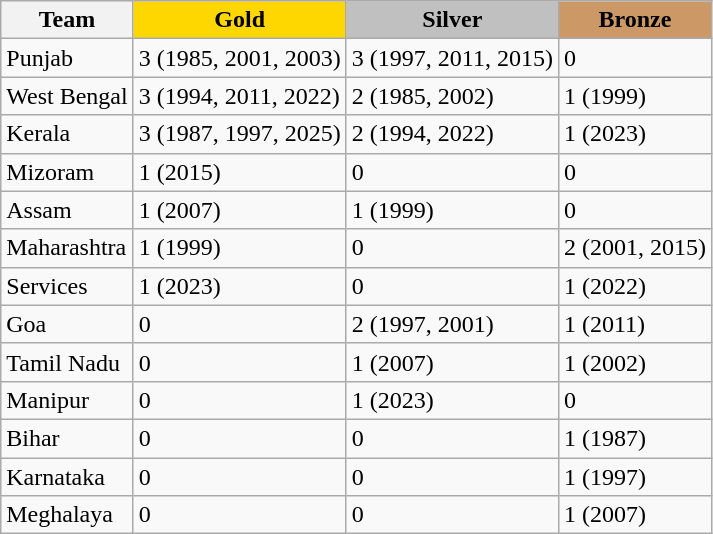<table class="wikitable sortable">
<tr>
<th>Team</th>
<th style=background:gold>Gold</th>
<th style=background:silver>Silver</th>
<th style=background:#cc9966>Bronze</th>
</tr>
<tr>
<td>Punjab</td>
<td>3 (1985, 2001, 2003)</td>
<td>3 (1997, 2011, 2015)</td>
<td>0</td>
</tr>
<tr>
<td>West Bengal</td>
<td>3 (1994, 2011, 2022)</td>
<td>2 (1985, 2002)</td>
<td>1 (1999)</td>
</tr>
<tr>
<td>Kerala</td>
<td>3 (1987, 1997, 2025)</td>
<td>2 (1994, 2022)</td>
<td>1 (2023)</td>
</tr>
<tr>
<td>Mizoram</td>
<td>1 (2015)</td>
<td>0</td>
<td>0</td>
</tr>
<tr>
<td>Assam</td>
<td>1 (2007)</td>
<td>1 (1999)</td>
<td>0</td>
</tr>
<tr>
<td>Maharashtra</td>
<td>1 (1999)</td>
<td>0</td>
<td>2 (2001, 2015)</td>
</tr>
<tr>
<td>Services</td>
<td>1 (2023)</td>
<td>0</td>
<td>1 (2022)</td>
</tr>
<tr>
<td>Goa</td>
<td>0</td>
<td>2 (1997, 2001)</td>
<td>1 (2011)</td>
</tr>
<tr>
<td>Tamil Nadu</td>
<td>0</td>
<td>1 (2007)</td>
<td>1 (2002)</td>
</tr>
<tr>
<td>Manipur</td>
<td>0</td>
<td>1 (2023)</td>
<td>0</td>
</tr>
<tr>
<td>Bihar</td>
<td>0</td>
<td>0</td>
<td>1 (1987)</td>
</tr>
<tr>
<td>Karnataka</td>
<td>0</td>
<td>0</td>
<td>1 (1997)</td>
</tr>
<tr>
<td>Meghalaya</td>
<td>0</td>
<td>0</td>
<td>1 (2007)</td>
</tr>
</table>
